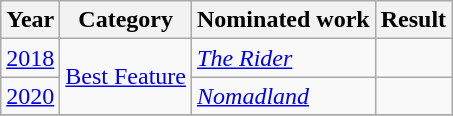<table class="wikitable">
<tr>
<th>Year</th>
<th>Category</th>
<th>Nominated work</th>
<th>Result</th>
</tr>
<tr>
<td><a href='#'>2018</a></td>
<td rowspan="2"><a href='#'>Best Feature</a></td>
<td><em><a href='#'>The Rider</a></em></td>
<td></td>
</tr>
<tr>
<td><a href='#'>2020</a></td>
<td><em><a href='#'>Nomadland</a></em></td>
<td></td>
</tr>
<tr>
</tr>
</table>
